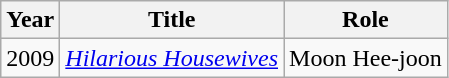<table class="wikitable sortable">
<tr>
<th>Year</th>
<th>Title</th>
<th>Role</th>
</tr>
<tr>
<td>2009</td>
<td><em><a href='#'>Hilarious Housewives</a></em></td>
<td>Moon Hee-joon</td>
</tr>
</table>
